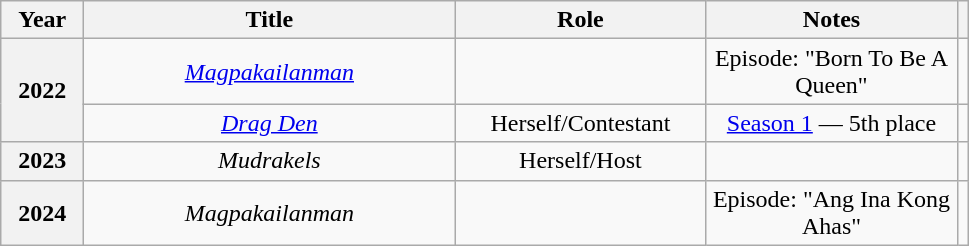<table class="wikitable plainrowheaders" style="text-align:center;">
<tr>
<th scope="col" style="width:03em;">Year</th>
<th scope="col" style="width:15em;">Title</th>
<th scope="col" style="width:10em;">Role</th>
<th scope="col" style="width:10em;">Notes</th>
<th></th>
</tr>
<tr>
<th scope="row" rowspan="2" style="text-align:center">2022</th>
<td><em><a href='#'>Magpakailanman</a></em></td>
<td></td>
<td>Episode: "Born To Be A Queen"</td>
<td></td>
</tr>
<tr>
<td><em><a href='#'>Drag Den</a></em></td>
<td>Herself/Contestant</td>
<td><a href='#'>Season 1</a> — 5th place</td>
<td></td>
</tr>
<tr>
<th scope="row" style="text-align:center">2023</th>
<td><em>Mudrakels</em></td>
<td>Herself/Host</td>
<td></td>
<td></td>
</tr>
<tr>
<th scope="row" style="text-align:center">2024</th>
<td><em>Magpakailanman</em></td>
<td></td>
<td>Episode: "Ang Ina Kong Ahas"</td>
<td></td>
</tr>
</table>
